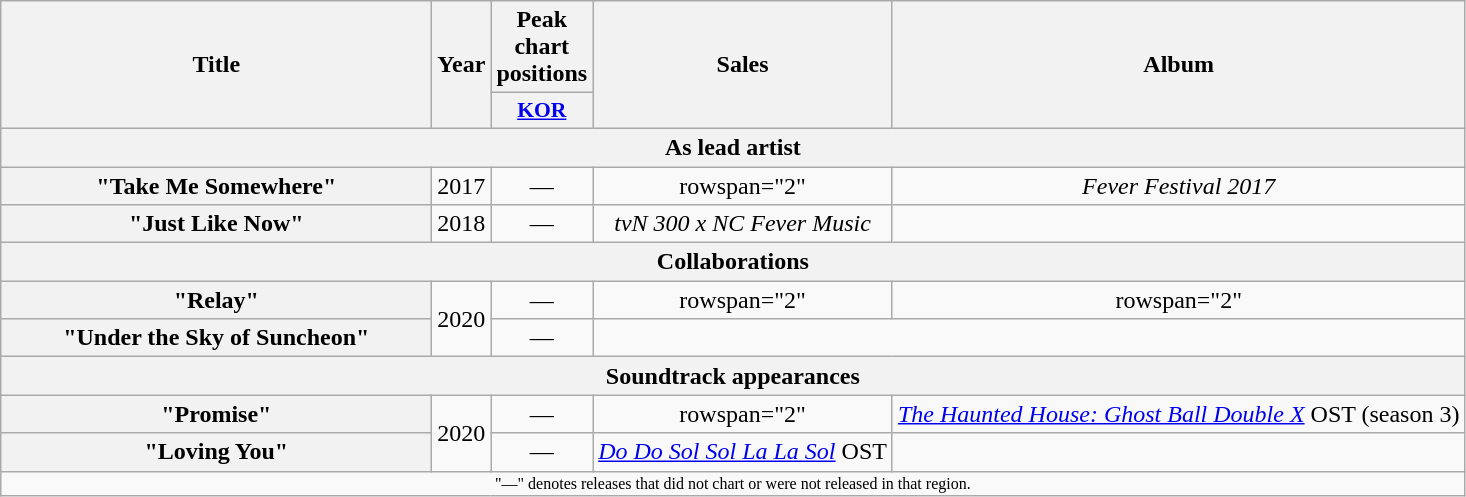<table class="wikitable plainrowheaders" style="text-align:center;" border="1">
<tr>
<th scope="col" rowspan="2" style="width:17.5em;">Title</th>
<th scope="col" rowspan="2">Year</th>
<th scope="col" colspan="1">Peak chart positions</th>
<th scope="col" rowspan="2">Sales<br></th>
<th scope="col" rowspan="2">Album</th>
</tr>
<tr>
<th scope="col" style="width:3em;font-size:90%;"><a href='#'>KOR</a><br></th>
</tr>
<tr>
<th colspan="5">As lead artist</th>
</tr>
<tr>
<th scope="row">"Take Me Somewhere"</th>
<td>2017</td>
<td>—</td>
<td>rowspan="2" </td>
<td><em>Fever Festival 2017</em></td>
</tr>
<tr>
<th scope="row">"Just Like Now" </th>
<td>2018</td>
<td>—</td>
<td><em>tvN 300 x NC Fever Music</em></td>
</tr>
<tr>
<th colspan="6">Collaborations</th>
</tr>
<tr>
<th scope="row">"Relay"  <br></th>
<td rowspan="2">2020</td>
<td>—</td>
<td>rowspan="2" </td>
<td>rowspan="2" </td>
</tr>
<tr>
<th scope="row">"Under the Sky of Suncheon"  <br></th>
<td>—</td>
</tr>
<tr>
<th colspan="5">Soundtrack appearances</th>
</tr>
<tr>
<th scope="row">"Promise" </th>
<td rowspan="2">2020</td>
<td>—</td>
<td>rowspan="2" </td>
<td><em><a href='#'>The Haunted House: Ghost Ball Double X</a></em> OST (season 3)</td>
</tr>
<tr>
<th scope="row">"Loving You"</th>
<td>—</td>
<td><em><a href='#'>Do Do Sol Sol La La Sol</a></em> OST</td>
</tr>
<tr>
<td colspan="6" style="font-size:8pt">"—" denotes releases that did not chart or were not released in that region.</td>
</tr>
</table>
